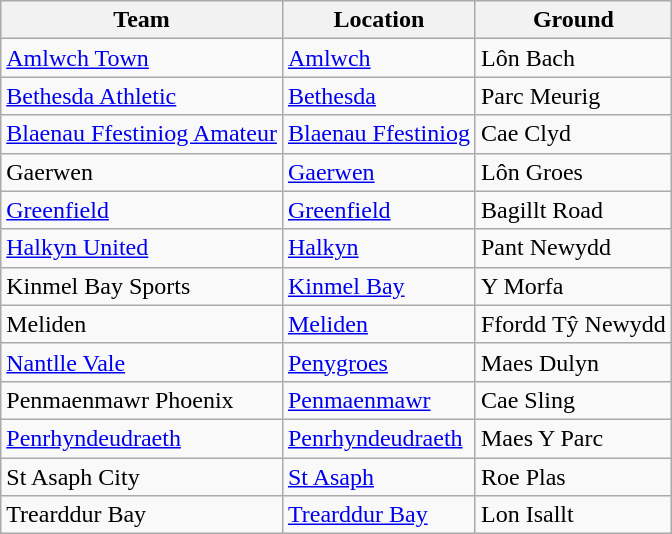<table class="wikitable sortable">
<tr>
<th>Team</th>
<th>Location</th>
<th>Ground</th>
</tr>
<tr>
<td><a href='#'>Amlwch Town</a></td>
<td><a href='#'>Amlwch</a></td>
<td>Lôn Bach</td>
</tr>
<tr>
<td><a href='#'>Bethesda Athletic</a></td>
<td><a href='#'>Bethesda</a></td>
<td>Parc Meurig</td>
</tr>
<tr>
<td><a href='#'>Blaenau Ffestiniog Amateur</a></td>
<td><a href='#'>Blaenau Ffestiniog</a></td>
<td>Cae Clyd</td>
</tr>
<tr>
<td>Gaerwen</td>
<td><a href='#'>Gaerwen</a></td>
<td>Lôn Groes</td>
</tr>
<tr>
<td><a href='#'>Greenfield</a></td>
<td><a href='#'>Greenfield</a></td>
<td>Bagillt Road</td>
</tr>
<tr>
<td><a href='#'>Halkyn United</a></td>
<td><a href='#'>Halkyn</a></td>
<td>Pant Newydd</td>
</tr>
<tr>
<td>Kinmel Bay Sports</td>
<td><a href='#'>Kinmel Bay</a></td>
<td>Y Morfa</td>
</tr>
<tr>
<td>Meliden</td>
<td><a href='#'>Meliden</a></td>
<td>Ffordd Tŷ Newydd</td>
</tr>
<tr>
<td><a href='#'>Nantlle Vale</a></td>
<td><a href='#'>Penygroes</a></td>
<td>Maes Dulyn</td>
</tr>
<tr>
<td>Penmaenmawr Phoenix</td>
<td><a href='#'>Penmaenmawr</a></td>
<td>Cae Sling</td>
</tr>
<tr>
<td><a href='#'>Penrhyndeudraeth</a></td>
<td><a href='#'>Penrhyndeudraeth</a></td>
<td>Maes Y Parc</td>
</tr>
<tr>
<td>St Asaph City</td>
<td><a href='#'>St Asaph</a></td>
<td>Roe Plas</td>
</tr>
<tr>
<td>Trearddur Bay</td>
<td><a href='#'>Trearddur Bay</a></td>
<td>Lon Isallt</td>
</tr>
</table>
